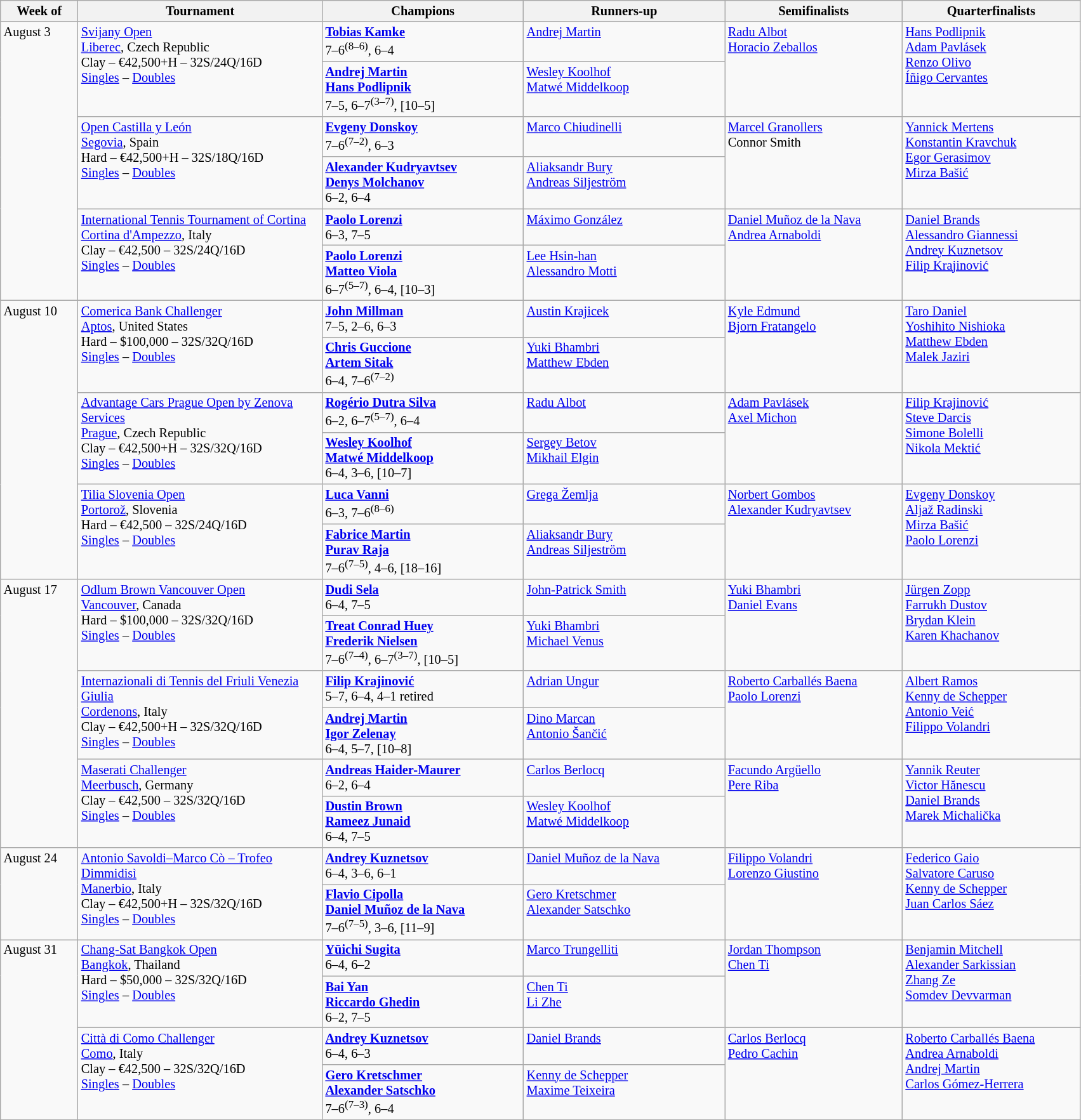<table class="wikitable" style="font-size:85%;">
<tr>
<th width="75">Week of</th>
<th width="250">Tournament</th>
<th width="205">Champions</th>
<th width="205">Runners-up</th>
<th width="180">Semifinalists</th>
<th width="180">Quarterfinalists</th>
</tr>
<tr valign=top>
<td rowspan=6>August 3</td>
<td rowspan=2><a href='#'>Svijany Open</a> <br> <a href='#'>Liberec</a>, Czech Republic <br> Clay – €42,500+H – 32S/24Q/16D <br> <a href='#'>Singles</a> – <a href='#'>Doubles</a></td>
<td> <strong><a href='#'>Tobias Kamke</a></strong> <br> 7–6<sup>(8–6)</sup>, 6–4</td>
<td> <a href='#'>Andrej Martin</a></td>
<td rowspan=2> <a href='#'>Radu Albot</a> <br>  <a href='#'>Horacio Zeballos</a></td>
<td rowspan=2> <a href='#'>Hans Podlipnik</a> <br>  <a href='#'>Adam Pavlásek</a> <br>  <a href='#'>Renzo Olivo</a> <br>  <a href='#'>Íñigo Cervantes</a></td>
</tr>
<tr valign=top>
<td> <strong><a href='#'>Andrej Martin</a></strong> <br>  <strong><a href='#'>Hans Podlipnik</a></strong> <br>7–5, 6–7<sup>(3–7)</sup>, [10–5]</td>
<td> <a href='#'>Wesley Koolhof</a> <br>  <a href='#'>Matwé Middelkoop</a></td>
</tr>
<tr valign=top>
<td rowspan=2><a href='#'>Open Castilla y León</a> <br> <a href='#'>Segovia</a>, Spain <br> Hard – €42,500+H – 32S/18Q/16D <br> <a href='#'>Singles</a> – <a href='#'>Doubles</a></td>
<td> <strong><a href='#'>Evgeny Donskoy</a></strong> <br> 7–6<sup>(7–2)</sup>, 6–3</td>
<td> <a href='#'>Marco Chiudinelli</a></td>
<td rowspan=2> <a href='#'>Marcel Granollers</a> <br>  Connor Smith</td>
<td rowspan=2> <a href='#'>Yannick Mertens</a> <br>  <a href='#'>Konstantin Kravchuk</a> <br>  <a href='#'>Egor Gerasimov</a> <br> <a href='#'>Mirza Bašić</a></td>
</tr>
<tr valign=top>
<td> <strong><a href='#'>Alexander Kudryavtsev</a></strong> <br>  <strong><a href='#'>Denys Molchanov</a></strong> <br> 6–2, 6–4</td>
<td> <a href='#'>Aliaksandr Bury</a> <br>  <a href='#'>Andreas Siljeström</a></td>
</tr>
<tr valign=top>
<td rowspan=2><a href='#'>International Tennis Tournament of Cortina</a> <br> <a href='#'>Cortina d'Ampezzo</a>, Italy <br> Clay – €42,500 – 32S/24Q/16D <br> <a href='#'>Singles</a> – <a href='#'>Doubles</a></td>
<td> <strong><a href='#'>Paolo Lorenzi</a></strong> <br> 6–3, 7–5</td>
<td> <a href='#'>Máximo González</a></td>
<td rowspan=2> <a href='#'>Daniel Muñoz de la Nava</a> <br>   <a href='#'>Andrea Arnaboldi</a></td>
<td rowspan=2> <a href='#'>Daniel Brands</a> <br>  <a href='#'>Alessandro Giannessi</a> <br>  <a href='#'>Andrey Kuznetsov</a> <br>  <a href='#'>Filip Krajinović</a></td>
</tr>
<tr valign=top>
<td> <strong><a href='#'>Paolo Lorenzi</a></strong> <br>  <strong><a href='#'>Matteo Viola</a></strong> <br> 6–7<sup>(5–7)</sup>, 6–4, [10–3]</td>
<td> <a href='#'>Lee Hsin-han</a> <br>  <a href='#'>Alessandro Motti</a></td>
</tr>
<tr valign=top>
<td rowspan=6>August 10</td>
<td rowspan=2><a href='#'>Comerica Bank Challenger</a> <br> <a href='#'>Aptos</a>, United States <br> Hard – $100,000 – 32S/32Q/16D <br> <a href='#'>Singles</a> – <a href='#'>Doubles</a></td>
<td> <strong><a href='#'>John Millman</a></strong> <br> 7–5, 2–6, 6–3</td>
<td> <a href='#'>Austin Krajicek</a></td>
<td rowspan=2> <a href='#'>Kyle Edmund</a> <br>  <a href='#'>Bjorn Fratangelo</a></td>
<td rowspan=2> <a href='#'>Taro Daniel</a> <br>  <a href='#'>Yoshihito Nishioka</a> <br>  <a href='#'>Matthew Ebden</a><br>  <a href='#'>Malek Jaziri</a></td>
</tr>
<tr valign=top>
<td> <strong><a href='#'>Chris Guccione</a></strong> <br>  <strong><a href='#'>Artem Sitak</a></strong> <br> 6–4, 7–6<sup>(7–2)</sup></td>
<td> <a href='#'>Yuki Bhambri</a> <br>  <a href='#'>Matthew Ebden</a></td>
</tr>
<tr valign=top>
<td rowspan=2><a href='#'>Advantage Cars Prague Open by Zenova Services</a> <br> <a href='#'>Prague</a>, Czech Republic <br> Clay – €42,500+H – 32S/32Q/16D <br> <a href='#'>Singles</a> – <a href='#'>Doubles</a></td>
<td> <strong><a href='#'>Rogério Dutra Silva</a></strong>  <br> 6–2, 6–7<sup>(5–7)</sup>, 6–4</td>
<td> <a href='#'>Radu Albot</a></td>
<td rowspan=2> <a href='#'>Adam Pavlásek</a> <br>  <a href='#'>Axel Michon</a></td>
<td rowspan=2> <a href='#'>Filip Krajinović</a> <br>  <a href='#'>Steve Darcis</a> <br>  <a href='#'>Simone Bolelli</a> <br>  <a href='#'>Nikola Mektić</a></td>
</tr>
<tr valign=top>
<td> <strong><a href='#'>Wesley Koolhof</a></strong> <br>  <strong><a href='#'>Matwé Middelkoop</a></strong> <br> 6–4, 3–6, [10–7]</td>
<td> <a href='#'>Sergey Betov</a> <br>  <a href='#'>Mikhail Elgin</a></td>
</tr>
<tr valign=top>
<td rowspan=2><a href='#'>Tilia Slovenia Open</a> <br> <a href='#'>Portorož</a>, Slovenia <br> Hard – €42,500 – 32S/24Q/16D <br> <a href='#'>Singles</a> – <a href='#'>Doubles</a></td>
<td> <strong><a href='#'>Luca Vanni</a></strong><br>6–3, 7–6<sup>(8–6)</sup></td>
<td> <a href='#'>Grega Žemlja</a></td>
<td rowspan=2> <a href='#'>Norbert Gombos</a> <br>  <a href='#'>Alexander Kudryavtsev</a></td>
<td rowspan=2> <a href='#'>Evgeny Donskoy</a> <br>  <a href='#'>Aljaž Radinski</a> <br>  <a href='#'>Mirza Bašić</a> <br>  <a href='#'>Paolo Lorenzi</a></td>
</tr>
<tr valign=top>
<td> <strong><a href='#'>Fabrice Martin</a></strong> <br>  <strong><a href='#'>Purav Raja</a></strong> <br> 7–6<sup>(7–5)</sup>, 4–6, [18–16]</td>
<td> <a href='#'>Aliaksandr Bury</a> <br>  <a href='#'>Andreas Siljeström</a></td>
</tr>
<tr valign=top>
<td rowspan=6>August 17</td>
<td rowspan=2><a href='#'>Odlum Brown Vancouver Open</a> <br> <a href='#'>Vancouver</a>, Canada <br> Hard – $100,000 – 32S/32Q/16D <br> <a href='#'>Singles</a> – <a href='#'>Doubles</a></td>
<td> <strong><a href='#'>Dudi Sela</a></strong> <br> 6–4, 7–5</td>
<td> <a href='#'>John-Patrick Smith</a></td>
<td rowspan=2> <a href='#'>Yuki Bhambri</a> <br>  <a href='#'>Daniel Evans</a></td>
<td rowspan=2> <a href='#'>Jürgen Zopp</a> <br>  <a href='#'>Farrukh Dustov</a> <br>  <a href='#'>Brydan Klein</a> <br>  <a href='#'>Karen Khachanov</a></td>
</tr>
<tr valign=top>
<td> <strong><a href='#'>Treat Conrad Huey</a></strong> <br>  <strong><a href='#'>Frederik Nielsen</a></strong> <br> 7–6<sup>(7–4)</sup>, 6–7<sup>(3–7)</sup>, [10–5]</td>
<td> <a href='#'>Yuki Bhambri</a> <br>  <a href='#'>Michael Venus</a></td>
</tr>
<tr valign=top>
<td rowspan=2><a href='#'>Internazionali di Tennis del Friuli Venezia Giulia</a> <br> <a href='#'>Cordenons</a>, Italy <br> Clay – €42,500+H – 32S/32Q/16D <br> <a href='#'>Singles</a> – <a href='#'>Doubles</a></td>
<td> <strong><a href='#'>Filip Krajinović</a></strong> <br> 5–7, 6–4, 4–1 retired</td>
<td> <a href='#'>Adrian Ungur</a></td>
<td rowspan=2> <a href='#'>Roberto Carballés Baena</a> <br>  <a href='#'>Paolo Lorenzi</a></td>
<td rowspan=2> <a href='#'>Albert Ramos</a> <br>  <a href='#'>Kenny de Schepper</a> <br>  <a href='#'>Antonio Veić</a> <br> <a href='#'>Filippo Volandri</a></td>
</tr>
<tr valign=top>
<td> <strong><a href='#'>Andrej Martin</a></strong> <br>  <strong><a href='#'>Igor Zelenay</a></strong> <br> 6–4, 5–7, [10–8]</td>
<td> <a href='#'>Dino Marcan</a> <br>  <a href='#'>Antonio Šančić</a></td>
</tr>
<tr valign=top>
<td rowspan=2><a href='#'>Maserati Challenger</a> <br> <a href='#'>Meerbusch</a>, Germany <br> Clay – €42,500 – 32S/32Q/16D <br> <a href='#'>Singles</a> – <a href='#'>Doubles</a></td>
<td> <strong><a href='#'>Andreas Haider-Maurer</a></strong> <br> 6–2, 6–4</td>
<td> <a href='#'>Carlos Berlocq</a></td>
<td rowspan=2> <a href='#'>Facundo Argüello</a> <br>   <a href='#'>Pere Riba</a></td>
<td rowspan=2> <a href='#'>Yannik Reuter</a> <br>  <a href='#'>Victor Hănescu</a> <br>  <a href='#'>Daniel Brands</a> <br>  <a href='#'>Marek Michalička</a></td>
</tr>
<tr valign=top>
<td> <strong><a href='#'>Dustin Brown</a></strong> <br>  <strong><a href='#'>Rameez Junaid</a></strong> <br> 6–4, 7–5</td>
<td> <a href='#'>Wesley Koolhof</a> <br>  <a href='#'>Matwé Middelkoop</a></td>
</tr>
<tr valign=top>
<td rowspan=2>August 24</td>
<td rowspan=2><a href='#'>Antonio Savoldi–Marco Cò – Trofeo Dimmidisì</a> <br> <a href='#'>Manerbio</a>, Italy <br> Clay – €42,500+H – 32S/32Q/16D <br> <a href='#'>Singles</a> – <a href='#'>Doubles</a></td>
<td> <strong><a href='#'>Andrey Kuznetsov</a></strong> <br> 6–4, 3–6, 6–1</td>
<td> <a href='#'>Daniel Muñoz de la Nava</a></td>
<td rowspan=2> <a href='#'>Filippo Volandri</a> <br>  <a href='#'>Lorenzo Giustino</a></td>
<td rowspan=2> <a href='#'>Federico Gaio</a> <br>  <a href='#'>Salvatore Caruso</a> <br>  <a href='#'>Kenny de Schepper</a> <br>  <a href='#'>Juan Carlos Sáez</a></td>
</tr>
<tr valign=top>
<td> <strong><a href='#'>Flavio Cipolla</a></strong><br> <strong><a href='#'>Daniel Muñoz de la Nava</a></strong><br>7–6<sup>(7–5)</sup>, 3–6, [11–9]</td>
<td> <a href='#'>Gero Kretschmer</a><br> <a href='#'>Alexander Satschko</a></td>
</tr>
<tr valign=top>
<td rowspan=4>August 31</td>
<td rowspan=2><a href='#'>Chang-Sat Bangkok Open</a> <br> <a href='#'>Bangkok</a>, Thailand <br> Hard – $50,000 – 32S/32Q/16D <br> <a href='#'>Singles</a> – <a href='#'>Doubles</a></td>
<td><strong> <a href='#'>Yūichi Sugita</a></strong> <br> 6–4, 6–2</td>
<td> <a href='#'>Marco Trungelliti</a></td>
<td rowspan=2> <a href='#'>Jordan Thompson</a> <br>  <a href='#'>Chen Ti</a></td>
<td rowspan=2> <a href='#'>Benjamin Mitchell</a> <br>  <a href='#'>Alexander Sarkissian</a> <br>  <a href='#'>Zhang Ze</a> <br>  <a href='#'>Somdev Devvarman</a></td>
</tr>
<tr valign=top>
<td> <strong><a href='#'>Bai Yan</a></strong> <br>  <strong><a href='#'>Riccardo Ghedin</a></strong><br>6–2, 7–5</td>
<td> <a href='#'>Chen Ti</a> <br>  <a href='#'>Li Zhe</a></td>
</tr>
<tr valign=top>
<td rowspan=2><a href='#'>Città di Como Challenger</a> <br> <a href='#'>Como</a>, Italy <br> Clay – €42,500 – 32S/32Q/16D <br> <a href='#'>Singles</a> – <a href='#'>Doubles</a></td>
<td> <strong><a href='#'>Andrey Kuznetsov</a></strong> <br> 6–4, 6–3</td>
<td> <a href='#'>Daniel Brands</a></td>
<td rowspan=2> <a href='#'>Carlos Berlocq</a> <br>  <a href='#'>Pedro Cachin</a></td>
<td rowspan=2> <a href='#'>Roberto Carballés Baena</a> <br> <a href='#'>Andrea Arnaboldi</a> <br>  <a href='#'>Andrej Martin</a> <br>  <a href='#'>Carlos Gómez-Herrera</a></td>
</tr>
<tr valign=top>
<td> <strong><a href='#'>Gero Kretschmer</a></strong> <br>  <strong><a href='#'>Alexander Satschko</a></strong> <br>7–6<sup>(7–3)</sup>, 6–4</td>
<td> <a href='#'>Kenny de Schepper</a> <br> <a href='#'>Maxime Teixeira</a></td>
</tr>
</table>
